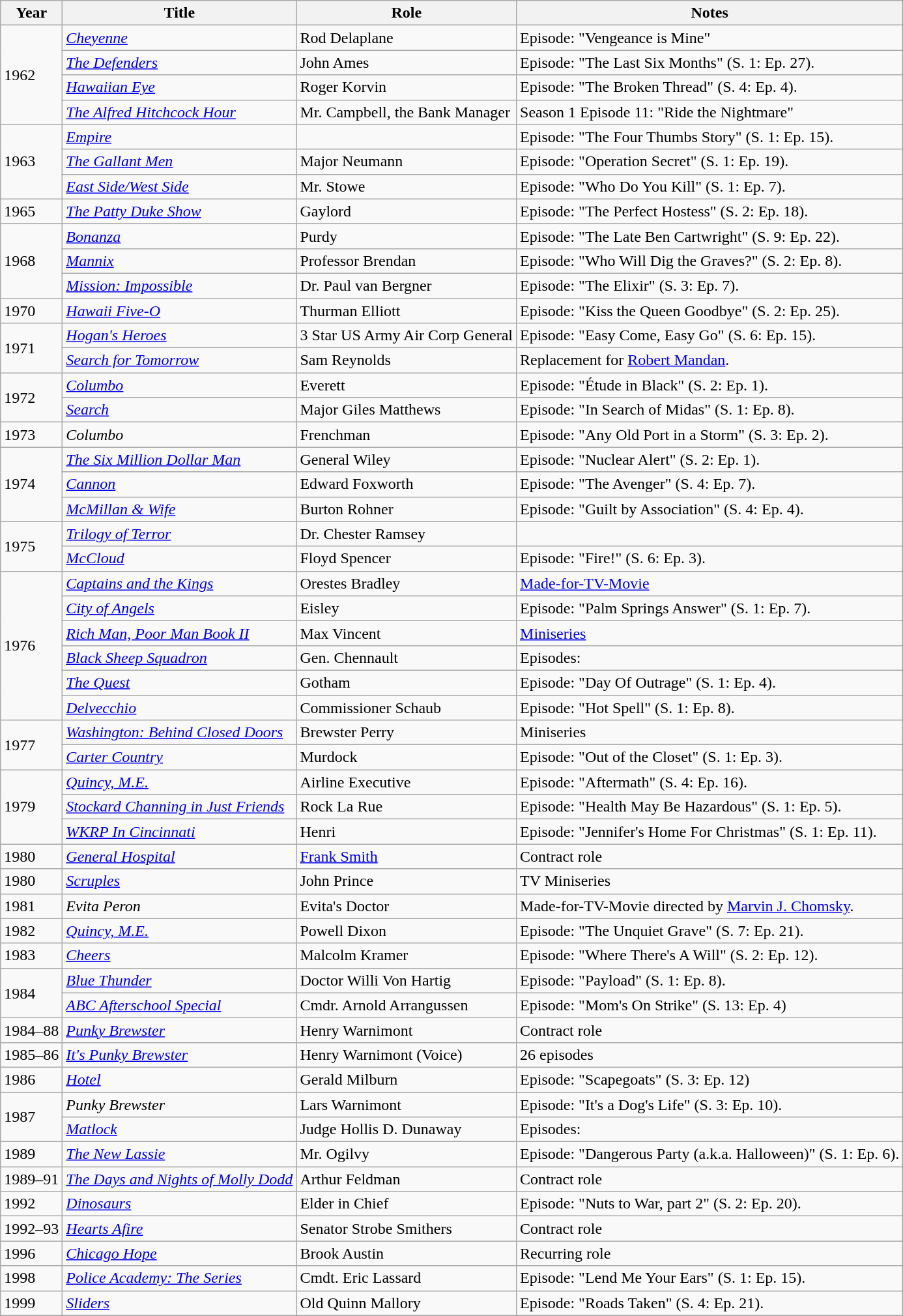<table class="wikitable">
<tr>
<th>Year</th>
<th>Title</th>
<th>Role</th>
<th>Notes</th>
</tr>
<tr>
<td rowspan="4">1962</td>
<td><em><a href='#'>Cheyenne</a></em></td>
<td>Rod Delaplane</td>
<td>Episode: "Vengeance is Mine"</td>
</tr>
<tr>
<td><em><a href='#'>The Defenders</a></em></td>
<td>John Ames</td>
<td>Episode: "The Last Six Months" (S. 1: Ep. 27).</td>
</tr>
<tr>
<td><em><a href='#'>Hawaiian Eye</a></em></td>
<td>Roger Korvin</td>
<td>Episode: "The Broken Thread" (S. 4: Ep. 4).</td>
</tr>
<tr>
<td><em><a href='#'>The Alfred Hitchcock Hour</a></em></td>
<td>Mr. Campbell, the Bank Manager</td>
<td>Season 1 Episode 11: "Ride the Nightmare"</td>
</tr>
<tr>
<td rowspan="3">1963</td>
<td><em><a href='#'>Empire</a></em></td>
<td></td>
<td>Episode: "The Four Thumbs Story" (S. 1: Ep. 15).</td>
</tr>
<tr>
<td><em><a href='#'>The Gallant Men</a></em></td>
<td>Major Neumann</td>
<td>Episode: "Operation Secret" (S. 1: Ep. 19).</td>
</tr>
<tr>
<td><em><a href='#'>East Side/West Side</a></em></td>
<td>Mr. Stowe</td>
<td>Episode: "Who Do You Kill" (S. 1: Ep. 7).</td>
</tr>
<tr>
<td>1965</td>
<td><em><a href='#'>The Patty Duke Show</a></em></td>
<td>Gaylord</td>
<td>Episode: "The Perfect Hostess" (S. 2: Ep. 18).</td>
</tr>
<tr>
<td rowspan="3">1968</td>
<td><em><a href='#'>Bonanza</a></em></td>
<td>Purdy</td>
<td>Episode: "The Late Ben Cartwright" (S. 9: Ep. 22).</td>
</tr>
<tr>
<td><em><a href='#'>Mannix</a></em></td>
<td>Professor Brendan</td>
<td>Episode: "Who Will Dig the Graves?" (S. 2: Ep. 8).</td>
</tr>
<tr>
<td><em><a href='#'>Mission: Impossible</a></em></td>
<td>Dr. Paul van Bergner</td>
<td>Episode: "The Elixir" (S. 3: Ep. 7).</td>
</tr>
<tr>
<td>1970</td>
<td><em><a href='#'>Hawaii Five-O</a></em></td>
<td>Thurman Elliott</td>
<td>Episode: "Kiss the Queen Goodbye" (S. 2: Ep. 25).</td>
</tr>
<tr>
<td rowspan="2">1971</td>
<td><em><a href='#'>Hogan's Heroes</a></em></td>
<td>3 Star US Army Air Corp General</td>
<td>Episode: "Easy Come, Easy Go" (S. 6: Ep. 15).</td>
</tr>
<tr>
<td><em><a href='#'>Search for Tomorrow</a></em></td>
<td>Sam Reynolds</td>
<td>Replacement for <a href='#'>Robert Mandan</a>.</td>
</tr>
<tr>
<td rowspan="2">1972</td>
<td><em><a href='#'>Columbo</a></em></td>
<td>Everett</td>
<td>Episode: "Étude in Black" (S. 2: Ep. 1).</td>
</tr>
<tr>
<td><em><a href='#'>Search</a></em></td>
<td>Major Giles Matthews</td>
<td>Episode: "In Search of Midas" (S. 1: Ep. 8).</td>
</tr>
<tr>
<td>1973</td>
<td><em>Columbo</em></td>
<td>Frenchman</td>
<td>Episode: "Any Old Port in a Storm" (S. 3: Ep. 2).</td>
</tr>
<tr>
<td rowspan="3">1974</td>
<td><em><a href='#'>The Six Million Dollar Man</a></em></td>
<td>General Wiley</td>
<td>Episode: "Nuclear Alert" (S. 2: Ep. 1).</td>
</tr>
<tr>
<td><em><a href='#'>Cannon</a></em></td>
<td>Edward Foxworth</td>
<td>Episode: "The Avenger" (S. 4: Ep. 7).</td>
</tr>
<tr>
<td><em><a href='#'>McMillan & Wife</a></em></td>
<td>Burton Rohner</td>
<td>Episode: "Guilt by Association" (S. 4: Ep. 4).</td>
</tr>
<tr>
<td rowspan="2">1975</td>
<td><em><a href='#'>Trilogy of Terror</a></em></td>
<td>Dr. Chester Ramsey</td>
<td></td>
</tr>
<tr>
<td><em><a href='#'>McCloud</a></em></td>
<td>Floyd Spencer</td>
<td>Episode: "Fire!" (S. 6: Ep. 3).</td>
</tr>
<tr>
<td rowspan="6">1976</td>
<td><em><a href='#'>Captains and the Kings</a></em></td>
<td>Orestes Bradley</td>
<td><a href='#'>Made-for-TV-Movie</a></td>
</tr>
<tr>
<td><em><a href='#'>City of Angels</a></em></td>
<td>Eisley</td>
<td>Episode: "Palm Springs Answer" (S. 1: Ep. 7).</td>
</tr>
<tr>
<td><em><a href='#'>Rich Man, Poor Man Book II</a></em></td>
<td>Max Vincent</td>
<td><a href='#'>Miniseries</a></td>
</tr>
<tr>
<td><em><a href='#'>Black Sheep Squadron</a></em></td>
<td>Gen. Chennault</td>
<td>Episodes: </td>
</tr>
<tr>
<td><em><a href='#'>The Quest</a></em></td>
<td>Gotham</td>
<td>Episode: "Day Of Outrage" (S. 1: Ep. 4).</td>
</tr>
<tr>
<td><em><a href='#'>Delvecchio</a></em></td>
<td>Commissioner Schaub</td>
<td>Episode: "Hot Spell" (S. 1: Ep. 8).</td>
</tr>
<tr>
<td rowspan="2">1977</td>
<td><em><a href='#'>Washington: Behind Closed Doors</a></em></td>
<td>Brewster Perry</td>
<td>Miniseries</td>
</tr>
<tr>
<td><em><a href='#'>Carter Country</a></em></td>
<td>Murdock</td>
<td>Episode: "Out of the Closet" (S. 1: Ep. 3).</td>
</tr>
<tr>
<td rowspan="3">1979</td>
<td><em><a href='#'>Quincy, M.E.</a></em></td>
<td>Airline Executive</td>
<td>Episode: "Aftermath" (S. 4: Ep. 16).</td>
</tr>
<tr>
<td><em><a href='#'>Stockard Channing in Just Friends</a></em></td>
<td>Rock La Rue</td>
<td>Episode: "Health May Be Hazardous" (S. 1: Ep. 5).</td>
</tr>
<tr>
<td><em><a href='#'>WKRP In Cincinnati</a></em></td>
<td>Henri</td>
<td>Episode: "Jennifer's Home For Christmas" (S. 1: Ep. 11).</td>
</tr>
<tr>
<td>1980</td>
<td><em><a href='#'>General Hospital</a></em></td>
<td><a href='#'>Frank Smith</a></td>
<td>Contract role</td>
</tr>
<tr>
<td>1980</td>
<td><em><a href='#'>Scruples</a></em></td>
<td>John Prince</td>
<td>TV Miniseries</td>
</tr>
<tr>
<td>1981</td>
<td><em>Evita Peron</em></td>
<td>Evita's Doctor</td>
<td>Made-for-TV-Movie directed by <a href='#'>Marvin J. Chomsky</a>.</td>
</tr>
<tr>
<td>1982</td>
<td><em><a href='#'>Quincy, M.E.</a></em></td>
<td>Powell Dixon</td>
<td>Episode: "The Unquiet Grave" (S. 7: Ep. 21).</td>
</tr>
<tr>
<td>1983</td>
<td><em><a href='#'>Cheers</a></em></td>
<td>Malcolm Kramer</td>
<td>Episode: "Where There's A Will" (S. 2: Ep. 12).</td>
</tr>
<tr>
<td rowspan="2">1984</td>
<td><em><a href='#'>Blue Thunder</a></em></td>
<td>Doctor Willi Von Hartig</td>
<td>Episode: "Payload" (S. 1: Ep. 8).</td>
</tr>
<tr>
<td><em><a href='#'>ABC Afterschool Special</a></em></td>
<td>Cmdr. Arnold Arrangussen</td>
<td>Episode: "Mom's On Strike" (S. 13: Ep. 4)</td>
</tr>
<tr>
<td>1984–88</td>
<td><em><a href='#'>Punky Brewster</a></em></td>
<td>Henry Warnimont</td>
<td>Contract role</td>
</tr>
<tr>
<td>1985–86</td>
<td><em><a href='#'>It's Punky Brewster</a></em></td>
<td>Henry Warnimont (Voice)</td>
<td>26 episodes</td>
</tr>
<tr>
<td>1986</td>
<td><em><a href='#'>Hotel</a></em></td>
<td>Gerald Milburn</td>
<td>Episode: "Scapegoats" (S. 3: Ep. 12)</td>
</tr>
<tr>
<td rowspan="2">1987</td>
<td><em>Punky Brewster</em></td>
<td>Lars Warnimont</td>
<td>Episode: "It's a Dog's Life" (S. 3: Ep. 10).</td>
</tr>
<tr>
<td><em><a href='#'>Matlock</a></em></td>
<td>Judge Hollis D. Dunaway</td>
<td>Episodes: </td>
</tr>
<tr>
<td>1989</td>
<td><em><a href='#'>The New Lassie</a></em></td>
<td>Mr. Ogilvy</td>
<td>Episode: "Dangerous Party (a.k.a. Halloween)" (S. 1: Ep. 6).</td>
</tr>
<tr>
<td>1989–91</td>
<td><em><a href='#'>The Days and Nights of Molly Dodd</a></em></td>
<td>Arthur Feldman</td>
<td>Contract role</td>
</tr>
<tr>
<td>1992</td>
<td><em><a href='#'>Dinosaurs</a></em></td>
<td>Elder in Chief</td>
<td>Episode: "Nuts to War, part 2" (S. 2: Ep. 20).</td>
</tr>
<tr>
<td>1992–93</td>
<td><em><a href='#'>Hearts Afire</a></em></td>
<td>Senator Strobe Smithers</td>
<td>Contract role</td>
</tr>
<tr>
<td>1996</td>
<td><em><a href='#'>Chicago Hope</a></em></td>
<td>Brook Austin</td>
<td>Recurring role</td>
</tr>
<tr>
<td>1998</td>
<td><em><a href='#'>Police Academy: The Series</a></em></td>
<td>Cmdt. Eric Lassard</td>
<td>Episode: "Lend Me Your Ears" (S. 1: Ep. 15).</td>
</tr>
<tr>
<td>1999</td>
<td><em><a href='#'>Sliders</a></em></td>
<td>Old Quinn Mallory</td>
<td>Episode: "Roads Taken" (S. 4: Ep. 21).</td>
</tr>
<tr>
</tr>
</table>
